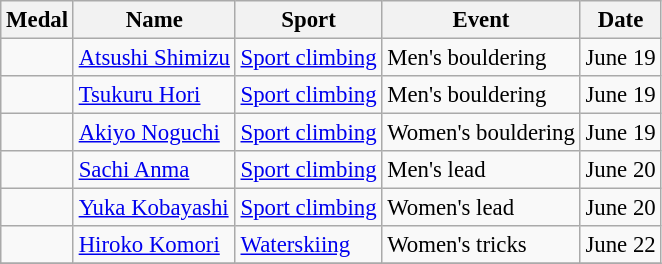<table class="wikitable sortable"  style="font-size:95%">
<tr>
<th>Medal</th>
<th>Name</th>
<th>Sport</th>
<th>Event</th>
<th>Date</th>
</tr>
<tr>
<td></td>
<td align=left><a href='#'>Atsushi Shimizu</a></td>
<td><a href='#'>Sport climbing</a></td>
<td>Men's bouldering</td>
<td>June 19</td>
</tr>
<tr>
<td></td>
<td align=left><a href='#'>Tsukuru Hori</a></td>
<td><a href='#'>Sport climbing</a></td>
<td>Men's bouldering</td>
<td>June 19</td>
</tr>
<tr>
<td></td>
<td align=left><a href='#'>Akiyo Noguchi</a></td>
<td><a href='#'>Sport climbing</a></td>
<td>Women's bouldering</td>
<td>June 19</td>
</tr>
<tr>
<td></td>
<td align=left><a href='#'>Sachi Anma</a></td>
<td><a href='#'>Sport climbing</a></td>
<td>Men's lead</td>
<td>June 20</td>
</tr>
<tr>
<td></td>
<td align=left><a href='#'>Yuka Kobayashi</a></td>
<td><a href='#'>Sport climbing</a></td>
<td>Women's lead</td>
<td>June 20</td>
</tr>
<tr>
<td></td>
<td align=left><a href='#'>Hiroko Komori</a></td>
<td><a href='#'>Waterskiing</a></td>
<td>Women's tricks</td>
<td>June 22</td>
</tr>
<tr>
</tr>
</table>
